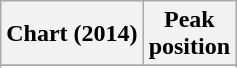<table class="wikitable sortable plainrowheaders" style="text-align:center;">
<tr>
<th scope="col">Chart (2014)</th>
<th scope="col">Peak<br>position</th>
</tr>
<tr>
</tr>
<tr>
</tr>
</table>
